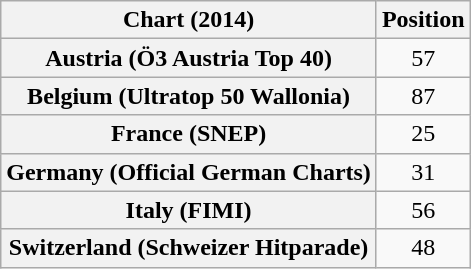<table class="wikitable sortable plainrowheaders">
<tr>
<th>Chart (2014)</th>
<th>Position</th>
</tr>
<tr>
<th scope="row">Austria (Ö3 Austria Top 40)</th>
<td style="text-align:center;">57</td>
</tr>
<tr>
<th scope="row">Belgium (Ultratop 50 Wallonia)</th>
<td style="text-align:center;">87</td>
</tr>
<tr>
<th scope="row">France (SNEP)</th>
<td style="text-align:center;">25</td>
</tr>
<tr>
<th scope="row">Germany (Official German Charts)</th>
<td style="text-align:center;">31</td>
</tr>
<tr>
<th scope="row">Italy (FIMI)</th>
<td style="text-align:center;">56</td>
</tr>
<tr>
<th scope="row">Switzerland (Schweizer Hitparade)</th>
<td style="text-align:center;">48</td>
</tr>
</table>
